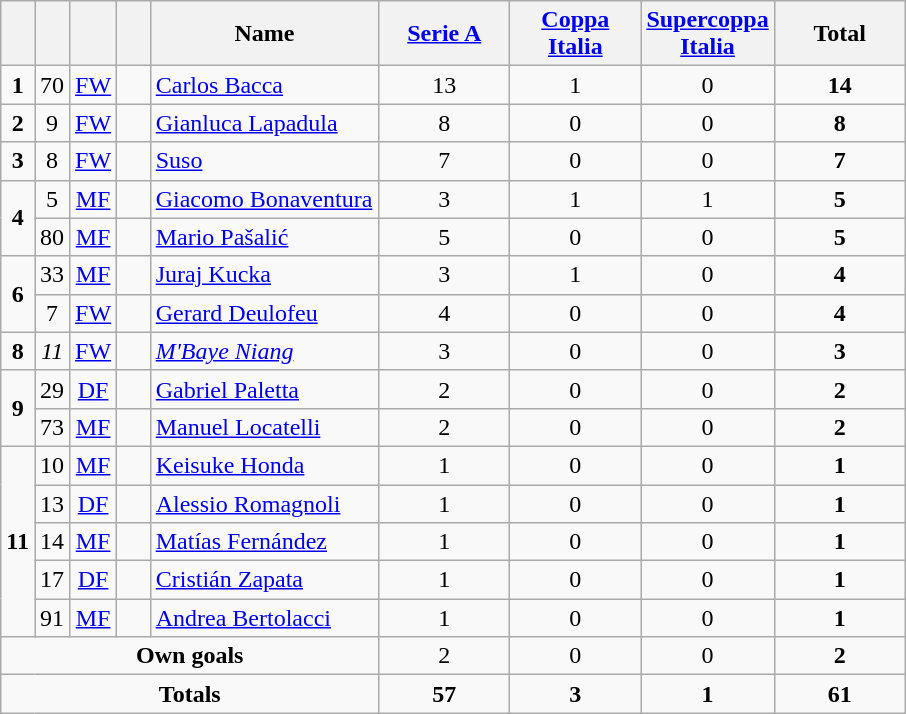<table class="wikitable" style="text-align:center">
<tr>
<th width=15></th>
<th width=15></th>
<th width=15></th>
<th width=15></th>
<th width=145>Name</th>
<th width=80><a href='#'>Serie A</a></th>
<th width=80><a href='#'>Coppa Italia</a></th>
<th width=80><a href='#'>Supercoppa Italia</a></th>
<th width=80>Total</th>
</tr>
<tr>
<td><strong>1</strong></td>
<td>70</td>
<td><a href='#'>FW</a></td>
<td></td>
<td align=left><a href='#'>Carlos Bacca</a></td>
<td>13</td>
<td>1</td>
<td>0</td>
<td><strong>14</strong></td>
</tr>
<tr>
<td><strong>2</strong></td>
<td>9</td>
<td><a href='#'>FW</a></td>
<td></td>
<td align=left><a href='#'>Gianluca Lapadula</a></td>
<td>8</td>
<td>0</td>
<td>0</td>
<td><strong>8</strong></td>
</tr>
<tr>
<td><strong>3</strong></td>
<td>8</td>
<td><a href='#'>FW</a></td>
<td></td>
<td align=left><a href='#'>Suso</a></td>
<td>7</td>
<td>0</td>
<td>0</td>
<td><strong>7</strong></td>
</tr>
<tr>
<td rowspan=2><strong>4</strong></td>
<td>5</td>
<td><a href='#'>MF</a></td>
<td></td>
<td align=left><a href='#'>Giacomo Bonaventura</a></td>
<td>3</td>
<td>1</td>
<td>1</td>
<td><strong>5</strong></td>
</tr>
<tr>
<td>80</td>
<td><a href='#'>MF</a></td>
<td></td>
<td align=left><a href='#'>Mario Pašalić</a></td>
<td>5</td>
<td>0</td>
<td>0</td>
<td><strong>5</strong></td>
</tr>
<tr>
<td rowspan=2><strong>6</strong></td>
<td>33</td>
<td><a href='#'>MF</a></td>
<td></td>
<td align=left><a href='#'>Juraj Kucka</a></td>
<td>3</td>
<td>1</td>
<td>0</td>
<td><strong>4</strong></td>
</tr>
<tr>
<td>7</td>
<td><a href='#'>FW</a></td>
<td></td>
<td align=left><a href='#'>Gerard Deulofeu</a></td>
<td>4</td>
<td>0</td>
<td>0</td>
<td><strong>4</strong></td>
</tr>
<tr>
<td><strong>8</strong></td>
<td><em>11</em></td>
<td><a href='#'>FW</a></td>
<td></td>
<td align=left><em><a href='#'>M'Baye Niang</a></em></td>
<td>3</td>
<td>0</td>
<td>0</td>
<td><strong>3</strong></td>
</tr>
<tr>
<td rowspan=2><strong>9</strong></td>
<td>29</td>
<td><a href='#'>DF</a></td>
<td></td>
<td align=left><a href='#'>Gabriel Paletta</a></td>
<td>2</td>
<td>0</td>
<td>0</td>
<td><strong>2</strong></td>
</tr>
<tr>
<td>73</td>
<td><a href='#'>MF</a></td>
<td></td>
<td align=left><a href='#'>Manuel Locatelli</a></td>
<td>2</td>
<td>0</td>
<td>0</td>
<td><strong>2</strong></td>
</tr>
<tr>
<td rowspan=5><strong>11</strong></td>
<td>10</td>
<td><a href='#'>MF</a></td>
<td></td>
<td align=left><a href='#'>Keisuke Honda</a></td>
<td>1</td>
<td>0</td>
<td>0</td>
<td><strong>1</strong></td>
</tr>
<tr>
<td>13</td>
<td><a href='#'>DF</a></td>
<td></td>
<td align=left><a href='#'>Alessio Romagnoli</a></td>
<td>1</td>
<td>0</td>
<td>0</td>
<td><strong>1</strong></td>
</tr>
<tr>
<td>14</td>
<td><a href='#'>MF</a></td>
<td></td>
<td align=left><a href='#'>Matías Fernández</a></td>
<td>1</td>
<td>0</td>
<td>0</td>
<td><strong>1</strong></td>
</tr>
<tr>
<td>17</td>
<td><a href='#'>DF</a></td>
<td></td>
<td align=left><a href='#'>Cristián Zapata</a></td>
<td>1</td>
<td>0</td>
<td>0</td>
<td><strong>1</strong></td>
</tr>
<tr>
<td>91</td>
<td><a href='#'>MF</a></td>
<td></td>
<td align=left><a href='#'>Andrea Bertolacci</a></td>
<td>1</td>
<td>0</td>
<td>0</td>
<td><strong>1</strong></td>
</tr>
<tr>
<td colspan=5><strong>Own goals</strong></td>
<td>2</td>
<td>0</td>
<td>0</td>
<td><strong>2</strong></td>
</tr>
<tr>
<td colspan=5><strong>Totals</strong></td>
<td><strong>57</strong></td>
<td><strong>3</strong></td>
<td><strong>1</strong></td>
<td><strong>61</strong></td>
</tr>
</table>
